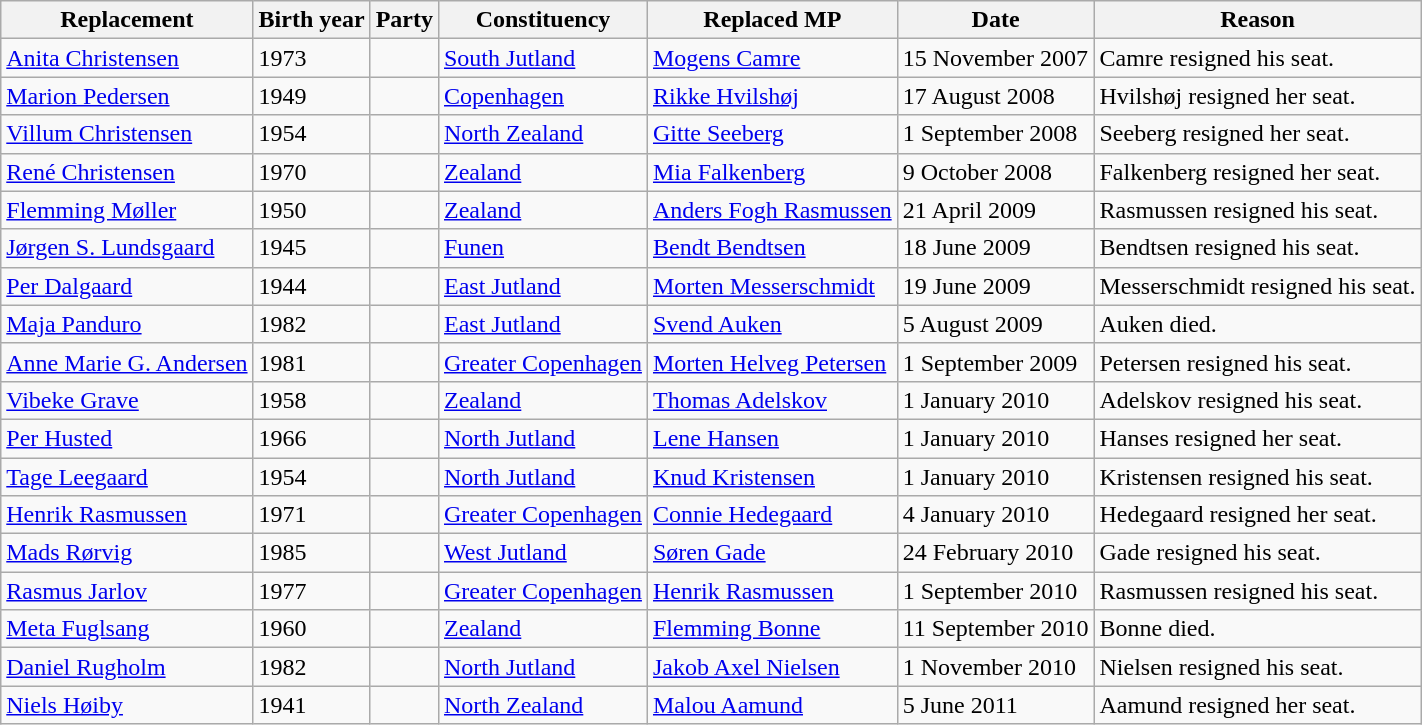<table class="wikitable sortable">
<tr>
<th>Replacement</th>
<th>Birth year</th>
<th>Party</th>
<th>Constituency</th>
<th>Replaced MP</th>
<th>Date</th>
<th class="unsortable">Reason</th>
</tr>
<tr>
<td><a href='#'>Anita Christensen</a></td>
<td>1973</td>
<td data-sort-value="O" style="text-align: left;"></td>
<td><a href='#'>South Jutland</a></td>
<td><a href='#'>Mogens Camre</a></td>
<td>15 November 2007</td>
<td>Camre resigned his seat.</td>
</tr>
<tr>
<td><a href='#'>Marion Pedersen</a></td>
<td>1949</td>
<td data-sort-value="V" style="text-align: left;"></td>
<td><a href='#'>Copenhagen</a></td>
<td><a href='#'>Rikke Hvilshøj</a></td>
<td>17 August 2008</td>
<td>Hvilshøj resigned her seat.</td>
</tr>
<tr>
<td><a href='#'>Villum Christensen</a></td>
<td>1954</td>
<td data-sort-value="I" style="text-align: left;"></td>
<td><a href='#'>North Zealand</a></td>
<td><a href='#'>Gitte Seeberg</a></td>
<td>1 September 2008</td>
<td>Seeberg resigned her seat.</td>
</tr>
<tr>
<td><a href='#'>René Christensen</a></td>
<td>1970</td>
<td data-sort-value="O" style="text-align: left;"></td>
<td><a href='#'>Zealand</a></td>
<td><a href='#'>Mia Falkenberg</a></td>
<td>9 October 2008</td>
<td>Falkenberg resigned her seat.</td>
</tr>
<tr>
<td><a href='#'>Flemming Møller</a></td>
<td>1950</td>
<td data-sort-value="V" style="text-align: left;"></td>
<td><a href='#'>Zealand</a></td>
<td><a href='#'>Anders Fogh Rasmussen</a></td>
<td>21 April 2009</td>
<td>Rasmussen resigned his seat.</td>
</tr>
<tr>
<td><a href='#'>Jørgen S. Lundsgaard</a></td>
<td>1945</td>
<td data-sort-value="C" style="text-align: left;"></td>
<td><a href='#'>Funen</a></td>
<td><a href='#'>Bendt Bendtsen</a></td>
<td>18 June 2009</td>
<td>Bendtsen resigned his seat.</td>
</tr>
<tr>
<td><a href='#'>Per Dalgaard</a></td>
<td>1944</td>
<td data-sort-value="O" style="text-align: left;"></td>
<td><a href='#'>East Jutland</a></td>
<td><a href='#'>Morten Messerschmidt</a></td>
<td>19 June 2009</td>
<td>Messerschmidt resigned his seat.</td>
</tr>
<tr>
<td><a href='#'>Maja Panduro</a></td>
<td>1982</td>
<td data-sort-value="A" style="text-align: left;"></td>
<td><a href='#'>East Jutland</a></td>
<td><a href='#'>Svend Auken</a></td>
<td>5 August 2009</td>
<td>Auken died.</td>
</tr>
<tr>
<td><a href='#'>Anne Marie G. Andersen</a></td>
<td>1981</td>
<td data-sort-value="B" style="text-align: left;"></td>
<td><a href='#'>Greater Copenhagen</a></td>
<td><a href='#'>Morten Helveg Petersen</a></td>
<td>1 September 2009</td>
<td>Petersen resigned his seat.</td>
</tr>
<tr>
<td><a href='#'>Vibeke Grave</a></td>
<td>1958</td>
<td data-sort-value="A" style="text-align: left;"></td>
<td><a href='#'>Zealand</a></td>
<td><a href='#'>Thomas Adelskov</a></td>
<td>1 January 2010</td>
<td>Adelskov resigned his seat.</td>
</tr>
<tr>
<td><a href='#'>Per Husted</a></td>
<td>1966</td>
<td data-sort-value="A" style="text-align: left;"></td>
<td><a href='#'>North Jutland</a></td>
<td><a href='#'>Lene Hansen</a></td>
<td>1 January 2010</td>
<td>Hanses resigned her seat.</td>
</tr>
<tr>
<td><a href='#'>Tage Leegaard</a></td>
<td>1954</td>
<td data-sort-value="C" style="text-align: left;"></td>
<td><a href='#'>North Jutland</a></td>
<td><a href='#'>Knud Kristensen</a></td>
<td>1 January 2010</td>
<td>Kristensen resigned his seat.</td>
</tr>
<tr>
<td><a href='#'>Henrik Rasmussen</a></td>
<td>1971</td>
<td data-sort-value="C" style="text-align: left;"></td>
<td><a href='#'>Greater Copenhagen</a></td>
<td><a href='#'>Connie Hedegaard</a></td>
<td>4 January 2010</td>
<td>Hedegaard resigned her seat.</td>
</tr>
<tr>
<td><a href='#'>Mads Rørvig</a></td>
<td>1985</td>
<td data-sort-value="V" style="text-align: left;"></td>
<td><a href='#'>West Jutland</a></td>
<td><a href='#'>Søren Gade</a></td>
<td>24 February 2010</td>
<td>Gade resigned his seat.</td>
</tr>
<tr>
<td><a href='#'>Rasmus Jarlov</a></td>
<td>1977</td>
<td data-sort-value="C" style="text-align: left;"></td>
<td><a href='#'>Greater Copenhagen</a></td>
<td><a href='#'>Henrik Rasmussen</a></td>
<td>1 September 2010</td>
<td>Rasmussen resigned his seat.</td>
</tr>
<tr>
<td><a href='#'>Meta Fuglsang</a></td>
<td>1960</td>
<td data-sort-value="F" style="text-align: left;"></td>
<td><a href='#'>Zealand</a></td>
<td><a href='#'>Flemming Bonne</a></td>
<td>11 September 2010</td>
<td>Bonne died.</td>
</tr>
<tr>
<td><a href='#'>Daniel Rugholm</a></td>
<td>1982</td>
<td data-sort-value="C" style="text-align: left;"></td>
<td><a href='#'>North Jutland</a></td>
<td><a href='#'>Jakob Axel Nielsen</a></td>
<td>1 November 2010</td>
<td>Nielsen resigned his seat.</td>
</tr>
<tr>
<td><a href='#'>Niels Høiby</a></td>
<td>1941</td>
<td data-sort-value="I" style="text-align: left;"></td>
<td><a href='#'>North Zealand</a></td>
<td><a href='#'>Malou Aamund</a></td>
<td>5 June 2011</td>
<td>Aamund resigned her seat.</td>
</tr>
</table>
